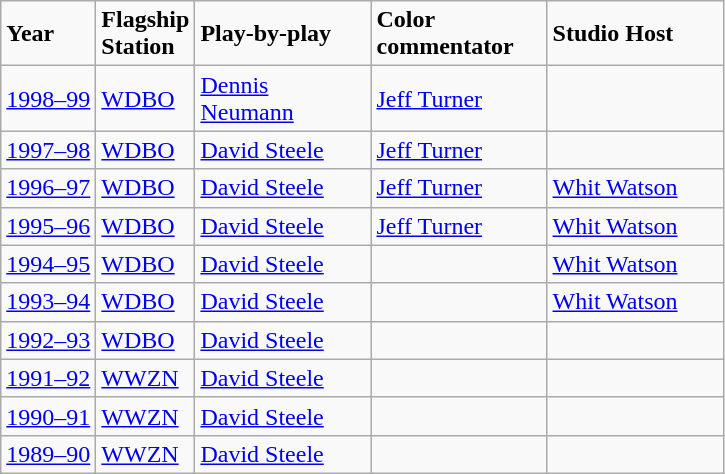<table class="wikitable">
<tr>
<td width=""><strong>Year</strong></td>
<td width="40"><strong>Flagship Station</strong></td>
<td width="110"><strong>Play-by-play</strong></td>
<td width="110"><strong>Color commentator</strong></td>
<td width="110"><strong>Studio Host</strong></td>
</tr>
<tr>
<td><a href='#'>1998–99</a></td>
<td><a href='#'>WDBO</a></td>
<td><a href='#'>Dennis Neumann</a></td>
<td><a href='#'>Jeff Turner</a></td>
<td></td>
</tr>
<tr>
<td><a href='#'>1997–98</a></td>
<td><a href='#'>WDBO</a></td>
<td><a href='#'>David Steele</a></td>
<td><a href='#'>Jeff Turner</a></td>
<td></td>
</tr>
<tr>
<td><a href='#'>1996–97</a></td>
<td><a href='#'>WDBO</a></td>
<td><a href='#'>David Steele</a></td>
<td><a href='#'>Jeff Turner</a></td>
<td><a href='#'>Whit Watson</a></td>
</tr>
<tr>
<td><a href='#'>1995–96</a></td>
<td><a href='#'>WDBO</a></td>
<td><a href='#'>David Steele</a></td>
<td><a href='#'>Jeff Turner</a></td>
<td><a href='#'>Whit Watson</a></td>
</tr>
<tr>
<td><a href='#'>1994–95</a></td>
<td><a href='#'>WDBO</a></td>
<td><a href='#'>David Steele</a></td>
<td></td>
<td><a href='#'>Whit Watson</a></td>
</tr>
<tr>
<td><a href='#'>1993–94</a></td>
<td><a href='#'>WDBO</a></td>
<td><a href='#'>David Steele</a></td>
<td></td>
<td><a href='#'>Whit Watson</a></td>
</tr>
<tr>
<td><a href='#'>1992–93</a></td>
<td><a href='#'>WDBO</a></td>
<td><a href='#'>David Steele</a></td>
<td></td>
<td></td>
</tr>
<tr>
<td><a href='#'>1991–92</a></td>
<td><a href='#'>WWZN</a></td>
<td><a href='#'>David Steele</a></td>
<td></td>
<td></td>
</tr>
<tr>
<td><a href='#'>1990–91</a></td>
<td><a href='#'>WWZN</a></td>
<td><a href='#'>David Steele</a></td>
<td></td>
<td></td>
</tr>
<tr>
<td><a href='#'>1989–90</a></td>
<td><a href='#'>WWZN</a></td>
<td><a href='#'>David Steele</a></td>
<td></td>
<td></td>
</tr>
</table>
